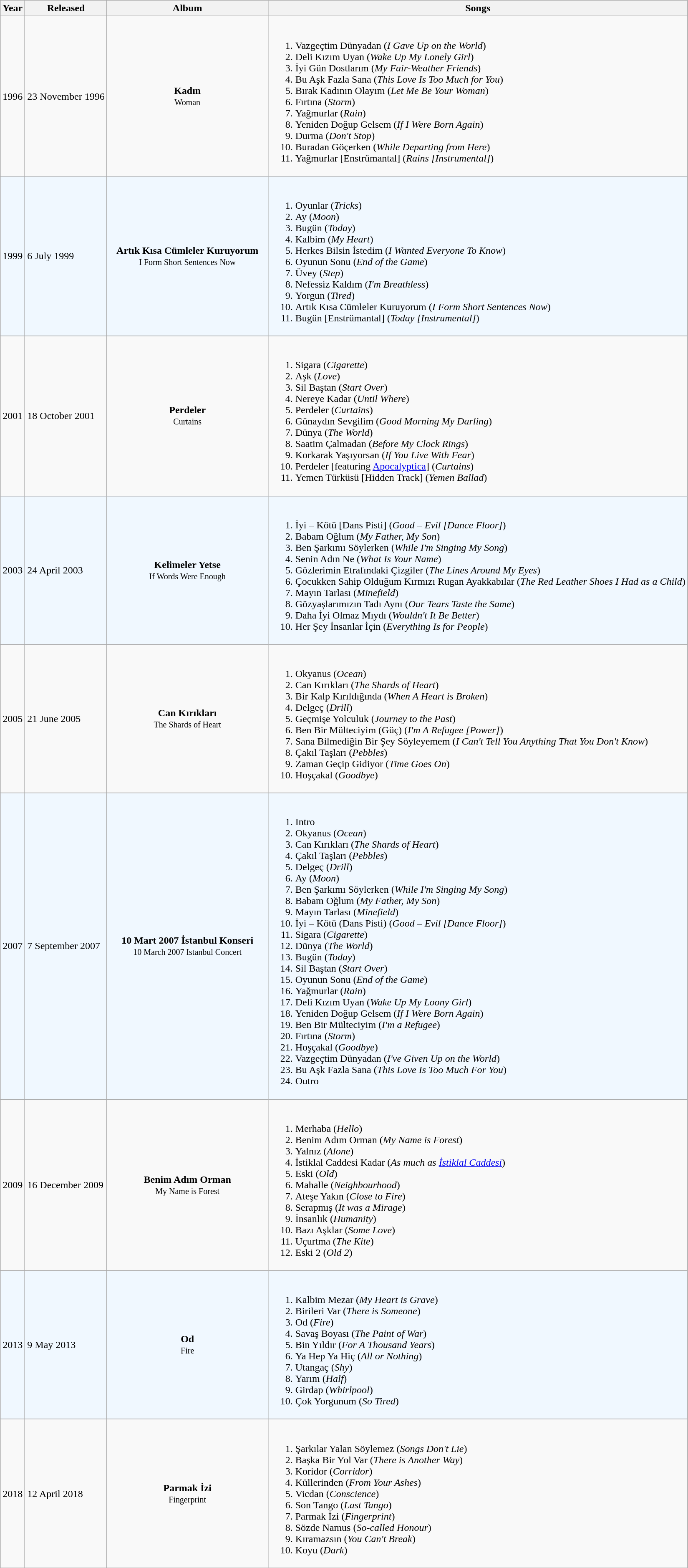<table class="wikitable">
<tr>
<th align="left">Year</th>
<th align="left">Released</th>
<th align="left" width="250">Album</th>
<th align="left">Songs</th>
</tr>
<tr>
<td>1996</td>
<td>23 November 1996</td>
<td align="center"><strong>Kadın</strong><br><small>Woman</small></td>
<td align="left"><br><ol><li>Vazgeçtim Dünyadan (<em>I Gave Up on the World</em>)</li><li>Deli Kızım Uyan (<em>Wake Up My Lonely Girl</em>)</li><li>İyi Gün Dostlarım (<em>My Fair-Weather Friends</em>)</li><li>Bu Aşk Fazla Sana (<em>This Love Is Too Much for You</em>)</li><li>Bırak Kadının Olayım (<em>Let Me Be Your Woman</em>)</li><li>Fırtına (<em>Storm</em>)</li><li>Yağmurlar (<em>Rain</em>)</li><li>Yeniden Doğup Gelsem (<em>If I Were Born Again</em>)</li><li>Durma (<em>Don't Stop</em>)</li><li>Buradan Göçerken (<em>While Departing from Here</em>)</li><li>Yağmurlar [Enstrümantal] (<em>Rains [Instrumental]</em>)</li></ol></td>
</tr>
<tr bgcolor="#F0F8FF">
<td>1999</td>
<td>6 July 1999</td>
<td align="center"><strong>Artık Kısa Cümleler Kuruyorum</strong><br><small>I Form Short Sentences Now</small></td>
<td align="left"><br><ol><li>Oyunlar (<em>Tricks</em>)</li><li>Ay (<em>Moon</em>)</li><li>Bugün (<em>Today</em>)</li><li>Kalbim (<em>My Heart</em>)</li><li>Herkes Bilsin İstedim (<em>I Wanted Everyone To Know</em>)</li><li>Oyunun Sonu (<em>End of the Game</em>)</li><li>Üvey (<em>Step</em>)</li><li>Nefessiz Kaldım (<em>I'm Breathless</em>)</li><li>Yorgun (<em>Tired</em>)</li><li>Artık Kısa Cümleler Kuruyorum (<em>I Form Short Sentences Now</em>)</li><li>Bugün [Enstrümantal] (<em>Today [Instrumental]</em>)</li></ol></td>
</tr>
<tr>
<td>2001</td>
<td>18 October 2001</td>
<td align="center"><strong>Perdeler</strong><br><small>Curtains</small></td>
<td align="left"><br><ol><li>Sigara (<em>Cigarette</em>)</li><li>Aşk (<em>Love</em>)</li><li>Sil Baştan (<em>Start Over</em>)</li><li>Nereye Kadar (<em>Until Where</em>)</li><li>Perdeler (<em>Curtains</em>)</li><li>Günaydın Sevgilim (<em>Good Morning My Darling</em>)</li><li>Dünya (<em>The World</em>)</li><li>Saatim Çalmadan (<em>Before My Clock Rings</em>)</li><li>Korkarak Yaşıyorsan (<em>If You Live With Fear</em>)</li><li>Perdeler [featuring <a href='#'>Apocalyptica</a>] (<em>Curtains</em>)</li><li>Yemen Türküsü [Hidden Track] (<em>Yemen Ballad</em>)</li></ol></td>
</tr>
<tr bgcolor="#F0F8FF">
<td>2003</td>
<td>24 April 2003</td>
<td align="center"><strong>Kelimeler Yetse</strong><br><small>If Words Were Enough</small></td>
<td align="left"><br><ol><li>İyi – Kötü [Dans Pisti] (<em>Good – Evil [Dance Floor]</em>)</li><li>Babam Oğlum (<em>My Father, My Son</em>)</li><li>Ben Şarkımı Söylerken (<em>While I'm Singing My Song</em>)</li><li>Senin Adın Ne (<em>What Is Your Name</em>)</li><li>Gözlerimin Etrafındaki Çizgiler (<em>The Lines Around My Eyes</em>)</li><li>Çocukken Sahip Olduğum Kırmızı Rugan Ayakkabılar (<em>The Red Leather Shoes I Had as a Child</em>)</li><li>Mayın Tarlası (<em>Minefield</em>)</li><li>Gözyaşlarımızın Tadı Aynı (<em>Our Tears Taste the Same</em>)</li><li>Daha İyi Olmaz Mıydı (<em>Wouldn't It Be Better</em>)</li><li>Her Şey İnsanlar İçin (<em>Everything Is for People</em>)</li></ol></td>
</tr>
<tr>
<td>2005</td>
<td>21 June 2005</td>
<td align="center"><strong>Can Kırıkları</strong><br><small>The Shards of Heart</small></td>
<td align="left"><br><ol><li>Okyanus (<em>Ocean</em>)</li><li>Can Kırıkları (<em>The Shards of Heart</em>)</li><li>Bir Kalp Kırıldığında (<em>When A Heart is Broken</em>)</li><li>Delgeç (<em>Drill</em>)</li><li>Geçmişe Yolculuk (<em>Journey to the Past</em>)</li><li>Ben Bir Mülteciyim (Güç) (<em>I'm A Refugee [Power]</em>)</li><li>Sana Bilmediğin Bir Şey Söyleyemem (<em>I Can't Tell You Anything That You Don't Know</em>)</li><li>Çakıl Taşları (<em>Pebbles</em>)</li><li>Zaman Geçip Gidiyor (<em>Time Goes On</em>)</li><li>Hoşçakal (<em>Goodbye</em>)</li></ol></td>
</tr>
<tr bgcolor="#F0F8FF">
<td>2007</td>
<td>7 September 2007</td>
<td align="center"><strong>10 Mart 2007 İstanbul Konseri</strong><br><small>10 March 2007 Istanbul Concert</small></td>
<td align="left"><br><ol><li>Intro</li><li>Okyanus (<em>Ocean</em>)</li><li>Can Kırıkları (<em>The Shards of Heart</em>)</li><li>Çakıl Taşları (<em>Pebbles</em>)</li><li>Delgeç (<em>Drill</em>)</li><li>Ay (<em>Moon</em>)</li><li>Ben Şarkımı Söylerken (<em>While I'm Singing My Song</em>)</li><li>Babam Oğlum (<em>My Father, My Son</em>)</li><li>Mayın Tarlası (<em>Minefield</em>)</li><li>İyi – Kötü (Dans Pisti) (<em>Good – Evil [Dance Floor]</em>)</li><li>Sigara (<em>Cigarette</em>)</li><li>Dünya (<em>The World</em>)</li><li>Bugün (<em>Today</em>)</li><li>Sil Baştan (<em>Start Over</em>)</li><li>Oyunun Sonu (<em>End of the Game</em>)</li><li>Yağmurlar (<em>Rain</em>)</li><li>Deli Kızım Uyan (<em>Wake Up My Loony Girl</em>)</li><li>Yeniden Doğup Gelsem (<em>If I Were Born Again</em>)</li><li>Ben Bir Mülteciyim (<em>I'm a Refugee</em>)</li><li>Fırtına (<em>Storm</em>)</li><li>Hoşçakal (<em>Goodbye</em>)</li><li>Vazgeçtim Dünyadan (<em>I've Given Up on the World</em>)</li><li>Bu Aşk Fazla Sana (<em>This Love Is Too Much For You</em>)</li><li>Outro</li></ol></td>
</tr>
<tr>
<td>2009</td>
<td>16 December 2009</td>
<td align="center"><strong>Benim Adım Orman</strong><br><small>My Name is Forest</small></td>
<td align="left"><br><ol><li>Merhaba (<em>Hello</em>)</li><li>Benim Adım Orman (<em>My Name is Forest</em>)</li><li>Yalnız (<em>Alone</em>)</li><li>İstiklal Caddesi Kadar (<em>As much as <a href='#'>İstiklal Caddesi</a></em>)</li><li>Eski (<em>Old</em>)</li><li>Mahalle (<em>Neighbourhood</em>)</li><li>Ateşe Yakın (<em>Close to Fire</em>)</li><li>Serapmış (<em>It was a Mirage</em>)</li><li>İnsanlık (<em>Humanity</em>)</li><li>Bazı Aşklar (<em>Some Love</em>)</li><li>Uçurtma (<em>The Kite</em>)</li><li>Eski 2 (<em>Old 2</em>)</li></ol></td>
</tr>
<tr bgcolor="#F0F8FF">
<td>2013</td>
<td>9 May 2013</td>
<td align="center"><strong>Od</strong><br><small>Fire</small><br></td>
<td align="left"><br><ol><li>Kalbim Mezar (<em>My Heart is Grave</em>)</li><li>Birileri Var (<em>There is Someone</em>)</li><li>Od (<em>Fire</em>)</li><li>Savaş Boyası (<em>The Paint of War</em>)</li><li>Bin Yıldır (<em>For A Thousand Years</em>)</li><li>Ya Hep Ya Hiç (<em>All or Nothing</em>)</li><li>Utangaç (<em>Shy</em>)</li><li>Yarım (<em>Half</em>)</li><li>Girdap (<em>Whirlpool</em>)</li><li>Çok Yorgunum (<em>So Tired</em>)</li></ol></td>
</tr>
<tr>
<td>2018</td>
<td>12 April 2018</td>
<td align="center"><strong>Parmak İzi</strong><br><small>Fingerprint</small></td>
<td align="left"><br><ol><li>Şarkılar Yalan Söylemez (<em>Songs Don't Lie</em>)</li><li>Başka Bir Yol Var (<em>There is Another Way</em>)</li><li>Koridor (<em>Corridor</em>)</li><li>Küllerinden (<em>From Your Ashes</em>)</li><li>Vicdan (<em>Conscience</em>)</li><li>Son Tango (<em>Last Tango</em>)</li><li>Parmak İzi (<em>Fingerprint</em>)</li><li>Sözde Namus (<em>So-called Honour</em>)</li><li>Kıramazsın (<em>You Can't Break</em>)</li><li>Koyu (<em>Dark</em>)</li></ol></td>
</tr>
</table>
